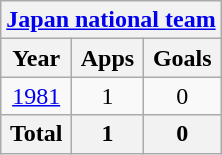<table class="wikitable" style="text-align:center">
<tr>
<th colspan=3><a href='#'>Japan national team</a></th>
</tr>
<tr>
<th>Year</th>
<th>Apps</th>
<th>Goals</th>
</tr>
<tr>
<td><a href='#'>1981</a></td>
<td>1</td>
<td>0</td>
</tr>
<tr>
<th>Total</th>
<th>1</th>
<th>0</th>
</tr>
</table>
